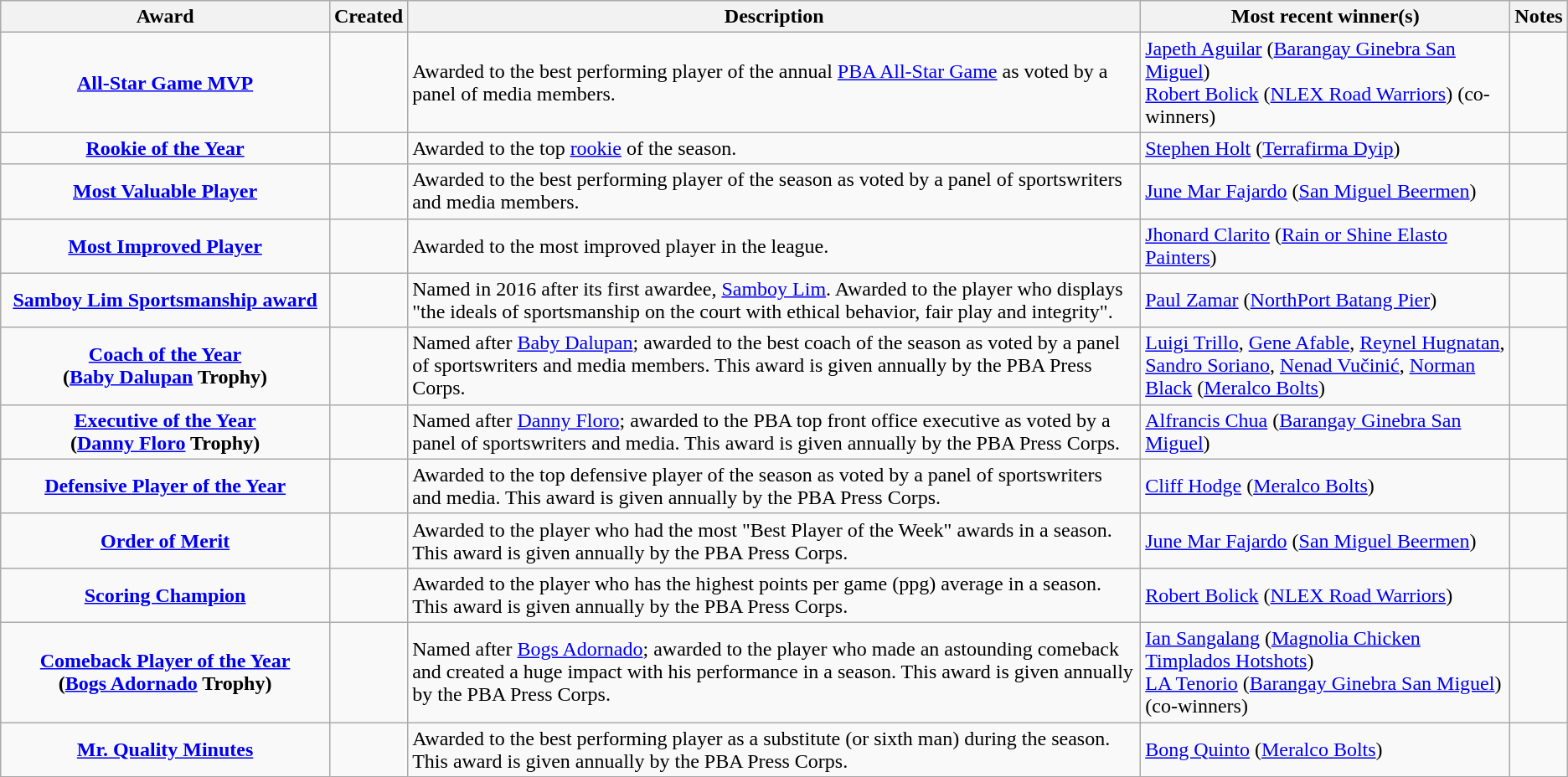<table class="wikitable plainrowheaders sortable" summary="Award (sortable), Created (sortable), Description, Most recent winner(s) and Notes">
<tr>
<th scope="col" width="22%">Award</th>
<th scope="col" width="1%">Created</th>
<th scope="col" width="50%" class="unsortable">Description</th>
<th scope="col" width="25%" class="unsortable">Most recent winner(s)</th>
<th scope="col" width="1%" class="unsortable">Notes</th>
</tr>
<tr>
<th scope="row" style="background-color:transparent;"><a href='#'>All-Star Game MVP</a></th>
<td align=center></td>
<td>Awarded to the best performing player of the annual <a href='#'>PBA All-Star Game</a> as voted by a panel of media members.</td>
<td><a href='#'>Japeth Aguilar</a> (<a href='#'>Barangay Ginebra San Miguel</a>)<br> <a href='#'>Robert Bolick</a> (<a href='#'>NLEX Road Warriors</a>) (co-winners)</td>
<td align="center"></td>
</tr>
<tr>
<th scope="row" style="background-color:transparent;"><a href='#'>Rookie of the Year</a></th>
<td align=center></td>
<td>Awarded to the top <a href='#'>rookie</a> of the season.</td>
<td><a href='#'>Stephen Holt</a> (<a href='#'>Terrafirma Dyip</a>)</td>
<td align="center"></td>
</tr>
<tr>
<th scope="row" style="background-color:transparent;"><a href='#'>Most Valuable Player</a></th>
<td align=center></td>
<td>Awarded to the best performing player of the season as voted by a panel of sportswriters and media members.</td>
<td><a href='#'>June Mar Fajardo</a> (<a href='#'>San Miguel Beermen</a>)</td>
<td align="center"></td>
</tr>
<tr>
<th scope="row" style="background-color:transparent;"><a href='#'>Most Improved Player</a></th>
<td align=center></td>
<td>Awarded to the most improved player in the league.</td>
<td><a href='#'>Jhonard Clarito</a> (<a href='#'>Rain or Shine Elasto Painters</a>)</td>
<td align="center"></td>
</tr>
<tr>
<th scope="row" style="background-color:transparent;"><a href='#'>Samboy Lim Sportsmanship award</a></th>
<td align=center></td>
<td>Named in 2016 after its first awardee, <a href='#'>Samboy Lim</a>. Awarded to the player who displays "the ideals of sportsmanship on the court with ethical behavior, fair play and integrity".</td>
<td><a href='#'>Paul Zamar</a> (<a href='#'>NorthPort Batang Pier</a>)</td>
<td align="center"></td>
</tr>
<tr>
<th scope="row" style="background-color:transparent;"><a href='#'>Coach of the Year</a><br>(<a href='#'>Baby Dalupan</a> Trophy)</th>
<td align=center></td>
<td>Named after <a href='#'>Baby Dalupan</a>; awarded to the best coach of the season as voted by a panel of sportswriters and media members. This award is given annually by the PBA Press Corps.</td>
<td><a href='#'>Luigi Trillo</a>, <a href='#'>Gene Afable</a>, <a href='#'>Reynel Hugnatan</a>, <a href='#'>Sandro Soriano</a>, <a href='#'>Nenad Vučinić</a>, <a href='#'>Norman Black</a> (<a href='#'>Meralco Bolts</a>)</td>
<td align="center"></td>
</tr>
<tr>
<th scope="row" style="background-color:transparent;"><a href='#'>Executive of the Year</a><br>(<a href='#'>Danny Floro</a> Trophy)</th>
<td align=center></td>
<td>Named after <a href='#'>Danny Floro</a>; awarded to the PBA top front office executive as voted by a panel of sportswriters and media. This award is given annually by the PBA Press Corps.</td>
<td><a href='#'>Alfrancis Chua</a> (<a href='#'>Barangay Ginebra San Miguel</a>)</td>
<td align="center"></td>
</tr>
<tr>
<th scope="row" style="background-color:transparent;"><a href='#'>Defensive Player of the Year</a></th>
<td align=center></td>
<td>Awarded to the top defensive player of the season as voted by a panel of sportswriters and media. This award is given annually by the PBA Press Corps.</td>
<td><a href='#'>Cliff Hodge</a> (<a href='#'>Meralco Bolts</a>)</td>
<td align="center"></td>
</tr>
<tr>
<th scope="row" style="background-color:transparent;"><a href='#'>Order of Merit</a></th>
<td align=center></td>
<td>Awarded to the player who had the most "Best Player of the Week" awards in a season. This award is given annually by the PBA Press Corps.</td>
<td><a href='#'>June Mar Fajardo</a> (<a href='#'>San Miguel Beermen</a>)</td>
<td align="center"></td>
</tr>
<tr>
<th scope="row" style="background-color:transparent;"><a href='#'>Scoring Champion</a></th>
<td align=center></td>
<td>Awarded to the player who has the highest points per game (ppg) average in a season. This award is given annually by the PBA Press Corps.</td>
<td><a href='#'>Robert Bolick</a> (<a href='#'>NLEX Road Warriors</a>)</td>
<td align="center"></td>
</tr>
<tr>
<th scope="row" style="background-color:transparent;"><a href='#'>Comeback Player of the Year</a><br>(<a href='#'>Bogs Adornado</a> Trophy)</th>
<td align=center></td>
<td>Named after <a href='#'>Bogs Adornado</a>; awarded to the player who made an astounding comeback and created a huge impact with his performance in a season. This award is given annually by the PBA Press Corps.</td>
<td><a href='#'>Ian Sangalang</a> (<a href='#'>Magnolia Chicken Timplados Hotshots</a>)<br> <a href='#'>LA Tenorio</a> (<a href='#'>Barangay Ginebra San Miguel</a>) (co-winners)</td>
<td align="center"></td>
</tr>
<tr>
<th scope="row" style="background-color:transparent;"><a href='#'>Mr. Quality Minutes</a></th>
<td align=center></td>
<td>Awarded to the best performing player as a substitute (or sixth man) during the season. This award is given annually by the PBA Press Corps.</td>
<td><a href='#'>Bong Quinto</a> (<a href='#'>Meralco Bolts</a>)</td>
<td align="center"></td>
</tr>
</table>
